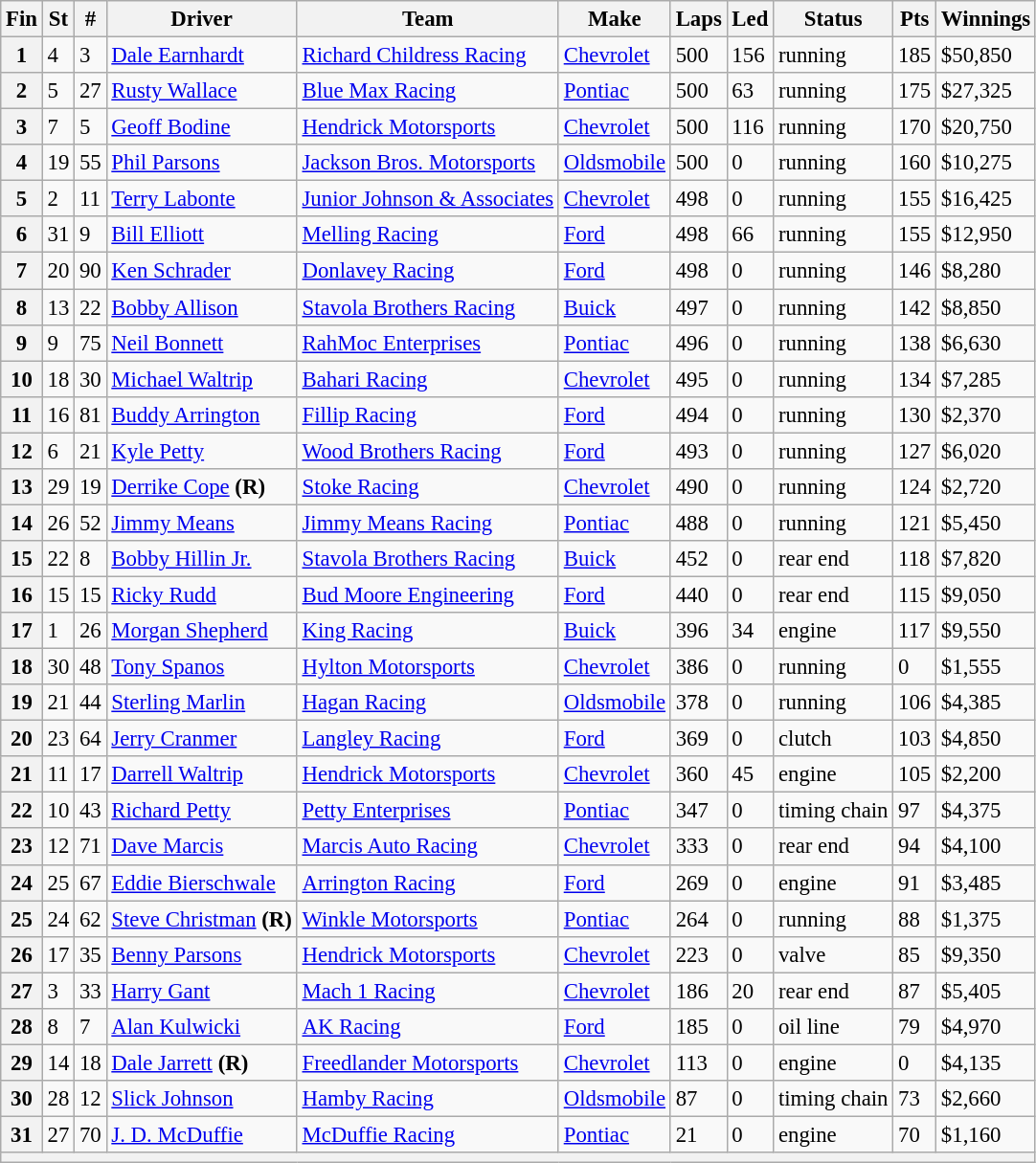<table class="wikitable" style="font-size:95%">
<tr>
<th>Fin</th>
<th>St</th>
<th>#</th>
<th>Driver</th>
<th>Team</th>
<th>Make</th>
<th>Laps</th>
<th>Led</th>
<th>Status</th>
<th>Pts</th>
<th>Winnings</th>
</tr>
<tr>
<th>1</th>
<td>4</td>
<td>3</td>
<td><a href='#'>Dale Earnhardt</a></td>
<td><a href='#'>Richard Childress Racing</a></td>
<td><a href='#'>Chevrolet</a></td>
<td>500</td>
<td>156</td>
<td>running</td>
<td>185</td>
<td>$50,850</td>
</tr>
<tr>
<th>2</th>
<td>5</td>
<td>27</td>
<td><a href='#'>Rusty Wallace</a></td>
<td><a href='#'>Blue Max Racing</a></td>
<td><a href='#'>Pontiac</a></td>
<td>500</td>
<td>63</td>
<td>running</td>
<td>175</td>
<td>$27,325</td>
</tr>
<tr>
<th>3</th>
<td>7</td>
<td>5</td>
<td><a href='#'>Geoff Bodine</a></td>
<td><a href='#'>Hendrick Motorsports</a></td>
<td><a href='#'>Chevrolet</a></td>
<td>500</td>
<td>116</td>
<td>running</td>
<td>170</td>
<td>$20,750</td>
</tr>
<tr>
<th>4</th>
<td>19</td>
<td>55</td>
<td><a href='#'>Phil Parsons</a></td>
<td><a href='#'>Jackson Bros. Motorsports</a></td>
<td><a href='#'>Oldsmobile</a></td>
<td>500</td>
<td>0</td>
<td>running</td>
<td>160</td>
<td>$10,275</td>
</tr>
<tr>
<th>5</th>
<td>2</td>
<td>11</td>
<td><a href='#'>Terry Labonte</a></td>
<td><a href='#'>Junior Johnson & Associates</a></td>
<td><a href='#'>Chevrolet</a></td>
<td>498</td>
<td>0</td>
<td>running</td>
<td>155</td>
<td>$16,425</td>
</tr>
<tr>
<th>6</th>
<td>31</td>
<td>9</td>
<td><a href='#'>Bill Elliott</a></td>
<td><a href='#'>Melling Racing</a></td>
<td><a href='#'>Ford</a></td>
<td>498</td>
<td>66</td>
<td>running</td>
<td>155</td>
<td>$12,950</td>
</tr>
<tr>
<th>7</th>
<td>20</td>
<td>90</td>
<td><a href='#'>Ken Schrader</a></td>
<td><a href='#'>Donlavey Racing</a></td>
<td><a href='#'>Ford</a></td>
<td>498</td>
<td>0</td>
<td>running</td>
<td>146</td>
<td>$8,280</td>
</tr>
<tr>
<th>8</th>
<td>13</td>
<td>22</td>
<td><a href='#'>Bobby Allison</a></td>
<td><a href='#'>Stavola Brothers Racing</a></td>
<td><a href='#'>Buick</a></td>
<td>497</td>
<td>0</td>
<td>running</td>
<td>142</td>
<td>$8,850</td>
</tr>
<tr>
<th>9</th>
<td>9</td>
<td>75</td>
<td><a href='#'>Neil Bonnett</a></td>
<td><a href='#'>RahMoc Enterprises</a></td>
<td><a href='#'>Pontiac</a></td>
<td>496</td>
<td>0</td>
<td>running</td>
<td>138</td>
<td>$6,630</td>
</tr>
<tr>
<th>10</th>
<td>18</td>
<td>30</td>
<td><a href='#'>Michael Waltrip</a></td>
<td><a href='#'>Bahari Racing</a></td>
<td><a href='#'>Chevrolet</a></td>
<td>495</td>
<td>0</td>
<td>running</td>
<td>134</td>
<td>$7,285</td>
</tr>
<tr>
<th>11</th>
<td>16</td>
<td>81</td>
<td><a href='#'>Buddy Arrington</a></td>
<td><a href='#'>Fillip Racing</a></td>
<td><a href='#'>Ford</a></td>
<td>494</td>
<td>0</td>
<td>running</td>
<td>130</td>
<td>$2,370</td>
</tr>
<tr>
<th>12</th>
<td>6</td>
<td>21</td>
<td><a href='#'>Kyle Petty</a></td>
<td><a href='#'>Wood Brothers Racing</a></td>
<td><a href='#'>Ford</a></td>
<td>493</td>
<td>0</td>
<td>running</td>
<td>127</td>
<td>$6,020</td>
</tr>
<tr>
<th>13</th>
<td>29</td>
<td>19</td>
<td><a href='#'>Derrike Cope</a> <strong>(R)</strong></td>
<td><a href='#'>Stoke Racing</a></td>
<td><a href='#'>Chevrolet</a></td>
<td>490</td>
<td>0</td>
<td>running</td>
<td>124</td>
<td>$2,720</td>
</tr>
<tr>
<th>14</th>
<td>26</td>
<td>52</td>
<td><a href='#'>Jimmy Means</a></td>
<td><a href='#'>Jimmy Means Racing</a></td>
<td><a href='#'>Pontiac</a></td>
<td>488</td>
<td>0</td>
<td>running</td>
<td>121</td>
<td>$5,450</td>
</tr>
<tr>
<th>15</th>
<td>22</td>
<td>8</td>
<td><a href='#'>Bobby Hillin Jr.</a></td>
<td><a href='#'>Stavola Brothers Racing</a></td>
<td><a href='#'>Buick</a></td>
<td>452</td>
<td>0</td>
<td>rear end</td>
<td>118</td>
<td>$7,820</td>
</tr>
<tr>
<th>16</th>
<td>15</td>
<td>15</td>
<td><a href='#'>Ricky Rudd</a></td>
<td><a href='#'>Bud Moore Engineering</a></td>
<td><a href='#'>Ford</a></td>
<td>440</td>
<td>0</td>
<td>rear end</td>
<td>115</td>
<td>$9,050</td>
</tr>
<tr>
<th>17</th>
<td>1</td>
<td>26</td>
<td><a href='#'>Morgan Shepherd</a></td>
<td><a href='#'>King Racing</a></td>
<td><a href='#'>Buick</a></td>
<td>396</td>
<td>34</td>
<td>engine</td>
<td>117</td>
<td>$9,550</td>
</tr>
<tr>
<th>18</th>
<td>30</td>
<td>48</td>
<td><a href='#'>Tony Spanos</a></td>
<td><a href='#'>Hylton Motorsports</a></td>
<td><a href='#'>Chevrolet</a></td>
<td>386</td>
<td>0</td>
<td>running</td>
<td>0</td>
<td>$1,555</td>
</tr>
<tr>
<th>19</th>
<td>21</td>
<td>44</td>
<td><a href='#'>Sterling Marlin</a></td>
<td><a href='#'>Hagan Racing</a></td>
<td><a href='#'>Oldsmobile</a></td>
<td>378</td>
<td>0</td>
<td>running</td>
<td>106</td>
<td>$4,385</td>
</tr>
<tr>
<th>20</th>
<td>23</td>
<td>64</td>
<td><a href='#'>Jerry Cranmer</a></td>
<td><a href='#'>Langley Racing</a></td>
<td><a href='#'>Ford</a></td>
<td>369</td>
<td>0</td>
<td>clutch</td>
<td>103</td>
<td>$4,850</td>
</tr>
<tr>
<th>21</th>
<td>11</td>
<td>17</td>
<td><a href='#'>Darrell Waltrip</a></td>
<td><a href='#'>Hendrick Motorsports</a></td>
<td><a href='#'>Chevrolet</a></td>
<td>360</td>
<td>45</td>
<td>engine</td>
<td>105</td>
<td>$2,200</td>
</tr>
<tr>
<th>22</th>
<td>10</td>
<td>43</td>
<td><a href='#'>Richard Petty</a></td>
<td><a href='#'>Petty Enterprises</a></td>
<td><a href='#'>Pontiac</a></td>
<td>347</td>
<td>0</td>
<td>timing chain</td>
<td>97</td>
<td>$4,375</td>
</tr>
<tr>
<th>23</th>
<td>12</td>
<td>71</td>
<td><a href='#'>Dave Marcis</a></td>
<td><a href='#'>Marcis Auto Racing</a></td>
<td><a href='#'>Chevrolet</a></td>
<td>333</td>
<td>0</td>
<td>rear end</td>
<td>94</td>
<td>$4,100</td>
</tr>
<tr>
<th>24</th>
<td>25</td>
<td>67</td>
<td><a href='#'>Eddie Bierschwale</a></td>
<td><a href='#'>Arrington Racing</a></td>
<td><a href='#'>Ford</a></td>
<td>269</td>
<td>0</td>
<td>engine</td>
<td>91</td>
<td>$3,485</td>
</tr>
<tr>
<th>25</th>
<td>24</td>
<td>62</td>
<td><a href='#'>Steve Christman</a> <strong>(R)</strong></td>
<td><a href='#'>Winkle Motorsports</a></td>
<td><a href='#'>Pontiac</a></td>
<td>264</td>
<td>0</td>
<td>running</td>
<td>88</td>
<td>$1,375</td>
</tr>
<tr>
<th>26</th>
<td>17</td>
<td>35</td>
<td><a href='#'>Benny Parsons</a></td>
<td><a href='#'>Hendrick Motorsports</a></td>
<td><a href='#'>Chevrolet</a></td>
<td>223</td>
<td>0</td>
<td>valve</td>
<td>85</td>
<td>$9,350</td>
</tr>
<tr>
<th>27</th>
<td>3</td>
<td>33</td>
<td><a href='#'>Harry Gant</a></td>
<td><a href='#'>Mach 1 Racing</a></td>
<td><a href='#'>Chevrolet</a></td>
<td>186</td>
<td>20</td>
<td>rear end</td>
<td>87</td>
<td>$5,405</td>
</tr>
<tr>
<th>28</th>
<td>8</td>
<td>7</td>
<td><a href='#'>Alan Kulwicki</a></td>
<td><a href='#'>AK Racing</a></td>
<td><a href='#'>Ford</a></td>
<td>185</td>
<td>0</td>
<td>oil line</td>
<td>79</td>
<td>$4,970</td>
</tr>
<tr>
<th>29</th>
<td>14</td>
<td>18</td>
<td><a href='#'>Dale Jarrett</a> <strong>(R)</strong></td>
<td><a href='#'>Freedlander Motorsports</a></td>
<td><a href='#'>Chevrolet</a></td>
<td>113</td>
<td>0</td>
<td>engine</td>
<td>0</td>
<td>$4,135</td>
</tr>
<tr>
<th>30</th>
<td>28</td>
<td>12</td>
<td><a href='#'>Slick Johnson</a></td>
<td><a href='#'>Hamby Racing</a></td>
<td><a href='#'>Oldsmobile</a></td>
<td>87</td>
<td>0</td>
<td>timing chain</td>
<td>73</td>
<td>$2,660</td>
</tr>
<tr>
<th>31</th>
<td>27</td>
<td>70</td>
<td><a href='#'>J. D. McDuffie</a></td>
<td><a href='#'>McDuffie Racing</a></td>
<td><a href='#'>Pontiac</a></td>
<td>21</td>
<td>0</td>
<td>engine</td>
<td>70</td>
<td>$1,160</td>
</tr>
<tr>
<th colspan="11"></th>
</tr>
</table>
